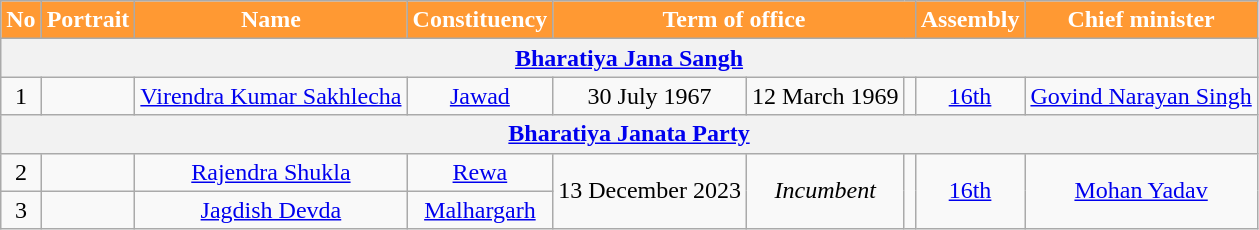<table class="wikitable">
<tr>
<th style="background-color:#FF9933; color:white">No</th>
<th style="background-color:#FF9933; color:white">Portrait</th>
<th style="background-color:#FF9933; color:white">Name</th>
<th style="background-color:#FF9933; color:white">Constituency</th>
<th colspan="3" style="background-color:#FF9933; color:white">Term of office</th>
<th style="background-color:#FF9933; color:white">Assembly</th>
<th style="background-color:#FF9933; color:white">Chief minister</th>
</tr>
<tr style="text-align:center;">
<th colspan="9"><a href='#'>Bharatiya Jana Sangh</a></th>
</tr>
<tr style="text-align:center;">
<td>1</td>
<td></td>
<td><a href='#'>Virendra Kumar Sakhlecha</a></td>
<td><a href='#'>Jawad</a></td>
<td>30 July 1967</td>
<td>12 March 1969</td>
<td></td>
<td><a href='#'>16th</a></td>
<td><a href='#'>Govind Narayan Singh</a></td>
</tr>
<tr style="text-align:center;">
<th colspan="9"><a href='#'>Bharatiya Janata Party</a></th>
</tr>
<tr style="text-align:center;">
<td>2</td>
<td></td>
<td><a href='#'>Rajendra Shukla</a></td>
<td><a href='#'>Rewa</a></td>
<td rowspan="2">13 December 2023</td>
<td rowspan="2"><em>Incumbent</em></td>
<td rowspan="2"></td>
<td rowspan="2"><a href='#'>16th</a></td>
<td rowspan="2"><a href='#'>Mohan Yadav</a></td>
</tr>
<tr style="text-align:center;">
<td>3</td>
<td></td>
<td><a href='#'>Jagdish Devda</a></td>
<td><a href='#'>Malhargarh</a></td>
</tr>
</table>
